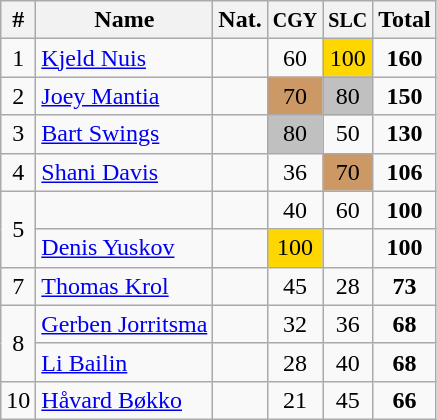<table class="wikitable" style="text-align:center;">
<tr>
<th>#</th>
<th>Name</th>
<th>Nat.</th>
<th><small>CGY</small></th>
<th><small>SLC</small></th>
<th>Total</th>
</tr>
<tr>
<td>1</td>
<td align=left><a href='#'>Kjeld Nuis</a></td>
<td></td>
<td>60</td>
<td bgcolor=gold>100</td>
<td><strong>160</strong></td>
</tr>
<tr>
<td>2</td>
<td align=left><a href='#'>Joey Mantia</a></td>
<td></td>
<td bgcolor=cc9966>70</td>
<td bgcolor=silver>80</td>
<td><strong>150</strong></td>
</tr>
<tr>
<td>3</td>
<td align=left><a href='#'>Bart Swings</a></td>
<td></td>
<td bgcolor=silver>80</td>
<td>50</td>
<td><strong>130</strong></td>
</tr>
<tr>
<td>4</td>
<td align=left><a href='#'>Shani Davis</a></td>
<td></td>
<td>36</td>
<td bgcolor=cc9966>70</td>
<td><strong>106</strong></td>
</tr>
<tr>
<td rowspan=2>5</td>
<td align=left></td>
<td></td>
<td>40</td>
<td>60</td>
<td><strong>100</strong></td>
</tr>
<tr>
<td align=left><a href='#'>Denis Yuskov</a></td>
<td></td>
<td bgcolor=gold>100</td>
<td></td>
<td><strong>100</strong></td>
</tr>
<tr>
<td>7</td>
<td align=left><a href='#'>Thomas Krol</a></td>
<td></td>
<td>45</td>
<td>28</td>
<td><strong>73</strong></td>
</tr>
<tr>
<td rowspan=2>8</td>
<td align=left><a href='#'>Gerben Jorritsma</a></td>
<td></td>
<td>32</td>
<td>36</td>
<td><strong>68</strong></td>
</tr>
<tr>
<td align=left><a href='#'>Li Bailin</a></td>
<td></td>
<td>28</td>
<td>40</td>
<td><strong>68</strong></td>
</tr>
<tr>
<td>10</td>
<td align=left><a href='#'>Håvard Bøkko</a></td>
<td></td>
<td>21</td>
<td>45</td>
<td><strong>66</strong></td>
</tr>
</table>
